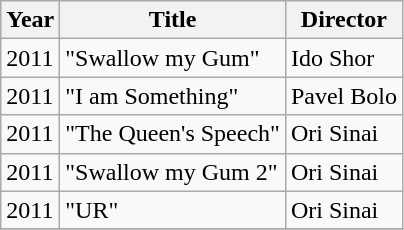<table class="wikitable">
<tr>
<th>Year</th>
<th>Title</th>
<th>Director</th>
</tr>
<tr>
<td>2011</td>
<td>"Swallow my Gum"</td>
<td>Ido Shor</td>
</tr>
<tr>
<td>2011</td>
<td>"I am Something"</td>
<td>Pavel Bolo</td>
</tr>
<tr>
<td>2011</td>
<td>"The Queen's Speech"</td>
<td>Ori Sinai</td>
</tr>
<tr>
<td>2011</td>
<td>"Swallow my Gum 2"</td>
<td>Ori Sinai</td>
</tr>
<tr>
<td>2011</td>
<td>"UR"</td>
<td>Ori Sinai</td>
</tr>
<tr>
</tr>
</table>
